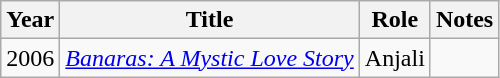<table class="wikitable sortable">
<tr>
<th>Year</th>
<th>Title</th>
<th>Role</th>
<th class="unsortable">Notes</th>
</tr>
<tr>
<td>2006</td>
<td><em><a href='#'>Banaras: A Mystic Love Story</a></em></td>
<td>Anjali</td>
<td></td>
</tr>
</table>
